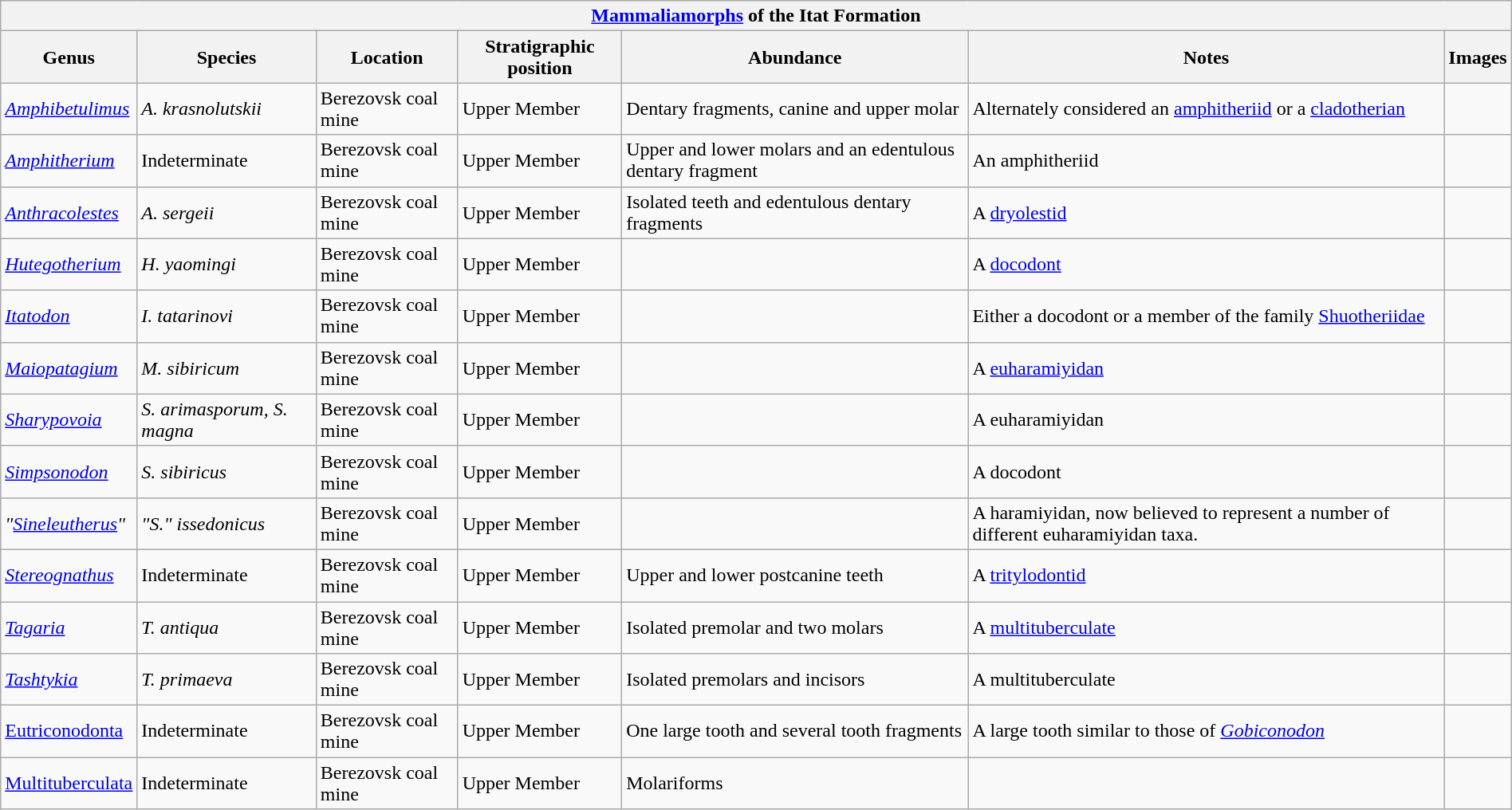<table class="wikitable" align="center" width="100%">
<tr>
<th colspan="7" align="center"><a href='#'>Mammaliamorphs</a> of the Itat Formation</th>
</tr>
<tr>
<th>Genus</th>
<th>Species</th>
<th>Location</th>
<th>Stratigraphic position</th>
<th>Abundance</th>
<th>Notes</th>
<th>Images</th>
</tr>
<tr>
<td><em><a href='#'>Amphibetulimus</a></em></td>
<td><em>A. krasnolutskii</em></td>
<td>Berezovsk coal mine</td>
<td>Upper Member</td>
<td>Dentary fragments, canine and upper molar</td>
<td>Alternately considered an <a href='#'>amphitheriid</a> or a <a href='#'>cladotherian</a></td>
<td></td>
</tr>
<tr>
<td><em><a href='#'>Amphitherium</a></em></td>
<td>Indeterminate</td>
<td>Berezovsk coal mine</td>
<td>Upper Member</td>
<td>Upper and lower molars and an edentulous dentary fragment</td>
<td>An amphitheriid</td>
<td></td>
</tr>
<tr>
<td><em><a href='#'>Anthracolestes</a></em></td>
<td><em>A. sergeii</em></td>
<td>Berezovsk coal mine</td>
<td>Upper Member</td>
<td>Isolated teeth and edentulous dentary fragments</td>
<td>A <a href='#'>dryolestid</a></td>
<td></td>
</tr>
<tr>
<td><em><a href='#'>Hutegotherium</a></em></td>
<td><em>H. yaomingi</em></td>
<td>Berezovsk coal mine</td>
<td>Upper Member</td>
<td></td>
<td>A <a href='#'>docodont</a></td>
<td></td>
</tr>
<tr>
<td><em><a href='#'>Itatodon</a></em></td>
<td><em>I. tatarinovi</em></td>
<td>Berezovsk coal mine</td>
<td>Upper Member</td>
<td></td>
<td>Either a docodont or a member of the family <a href='#'>Shuotheriidae</a></td>
<td></td>
</tr>
<tr>
<td><em><a href='#'>Maiopatagium</a></em></td>
<td><em>M. sibiricum</em></td>
<td>Berezovsk coal mine</td>
<td>Upper Member</td>
<td></td>
<td>A <a href='#'>euharamiyidan</a></td>
<td></td>
</tr>
<tr>
<td><em><a href='#'>Sharypovoia</a></em></td>
<td><em>S. arimasporum, S. magna</em></td>
<td>Berezovsk coal mine</td>
<td>Upper Member</td>
<td></td>
<td>A euharamiyidan</td>
<td></td>
</tr>
<tr>
<td><em><a href='#'>Simpsonodon</a></em></td>
<td><em>S. sibiricus</em></td>
<td>Berezovsk coal mine</td>
<td>Upper Member</td>
<td></td>
<td>A docodont</td>
<td></td>
</tr>
<tr>
<td><em>"<a href='#'>Sineleutherus</a>"</em></td>
<td><em>"S." issedonicus</em></td>
<td>Berezovsk coal mine</td>
<td>Upper Member</td>
<td></td>
<td>A haramiyidan, now believed to represent a number of different euharamiyidan taxa.</td>
<td></td>
</tr>
<tr>
<td><em><a href='#'>Stereognathus</a></em></td>
<td>Indeterminate</td>
<td>Berezovsk coal mine</td>
<td>Upper Member</td>
<td>Upper and lower postcanine teeth</td>
<td>A <a href='#'>tritylodontid</a></td>
<td></td>
</tr>
<tr>
<td><em><a href='#'>Tagaria</a></em></td>
<td><em>T. antiqua</em></td>
<td>Berezovsk coal mine</td>
<td>Upper Member</td>
<td>Isolated premolar and two molars</td>
<td>A <a href='#'>multituberculate</a></td>
<td></td>
</tr>
<tr>
<td><em><a href='#'>Tashtykia</a></em></td>
<td><em>T. primaeva</em></td>
<td>Berezovsk coal mine</td>
<td>Upper Member</td>
<td>Isolated premolars and incisors</td>
<td>A multituberculate</td>
<td></td>
</tr>
<tr>
<td><a href='#'>Eutriconodonta</a></td>
<td>Indeterminate</td>
<td>Berezovsk coal mine</td>
<td>Upper Member</td>
<td>One large tooth and several tooth fragments</td>
<td>A large tooth similar to those of <em><a href='#'>Gobiconodon</a></em></td>
<td></td>
</tr>
<tr>
<td><a href='#'>Multituberculata</a></td>
<td>Indeterminate</td>
<td>Berezovsk coal mine</td>
<td>Upper Member</td>
<td>Molariforms</td>
<td></td>
<td></td>
</tr>
</table>
